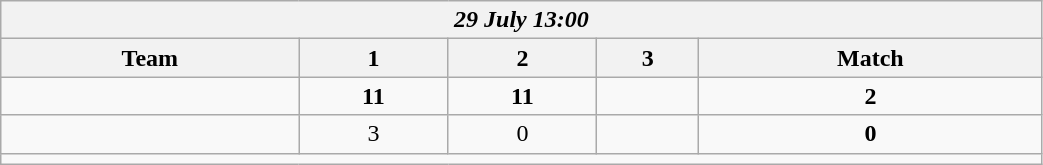<table class=wikitable style="text-align:center; width: 55%">
<tr>
<th colspan=10><em>29 July 13:00</em></th>
</tr>
<tr>
<th>Team</th>
<th>1</th>
<th>2</th>
<th>3</th>
<th>Match</th>
</tr>
<tr>
<td align=left><strong><br></strong></td>
<td><strong>11</strong></td>
<td><strong>11</strong></td>
<td></td>
<td><strong>2</strong></td>
</tr>
<tr>
<td align=left><br></td>
<td>3</td>
<td>0</td>
<td></td>
<td><strong>0</strong></td>
</tr>
<tr>
<td colspan=10></td>
</tr>
</table>
